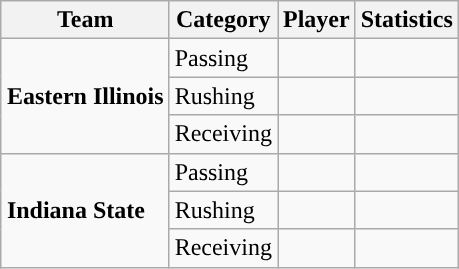<table class="wikitable" style="float: right;">
<tr>
<th>Team</th>
<th>Category</th>
<th>Player</th>
<th>Statistics</th>
</tr>
<tr>
<td rowspan=3><strong>Eastern Illinois</strong></td>
<td>Passing</td>
<td></td>
<td></td>
</tr>
<tr>
<td>Rushing</td>
<td></td>
<td></td>
</tr>
<tr>
<td>Receiving</td>
<td></td>
<td></td>
</tr>
<tr>
<td rowspan=3><strong>Indiana State</strong></td>
<td>Passing</td>
<td></td>
<td></td>
</tr>
<tr>
<td>Rushing</td>
<td></td>
<td></td>
</tr>
<tr>
<td>Receiving</td>
<td></td>
<td></td>
</tr>
</table>
